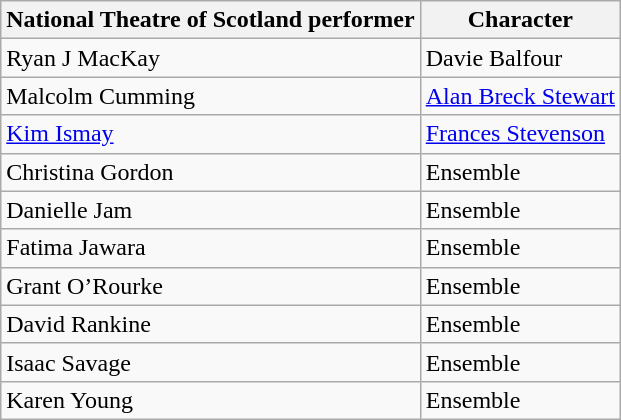<table class="wikitable">
<tr>
<th>National Theatre of Scotland performer</th>
<th>Character</th>
</tr>
<tr>
<td>Ryan J MacKay</td>
<td>Davie Balfour</td>
</tr>
<tr>
<td>Malcolm Cumming</td>
<td><a href='#'>Alan Breck Stewart</a></td>
</tr>
<tr>
<td><a href='#'>Kim Ismay</a></td>
<td><a href='#'>Frances Stevenson</a></td>
</tr>
<tr>
<td>Christina Gordon</td>
<td>Ensemble</td>
</tr>
<tr>
<td>Danielle Jam</td>
<td>Ensemble</td>
</tr>
<tr>
<td>Fatima Jawara</td>
<td>Ensemble</td>
</tr>
<tr>
<td>Grant O’Rourke</td>
<td>Ensemble</td>
</tr>
<tr>
<td>David Rankine</td>
<td>Ensemble</td>
</tr>
<tr>
<td>Isaac Savage</td>
<td>Ensemble</td>
</tr>
<tr>
<td>Karen Young</td>
<td>Ensemble</td>
</tr>
</table>
